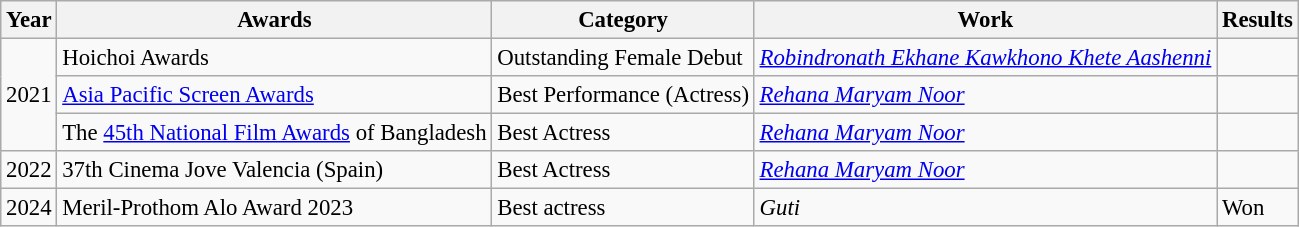<table class="wikitable" style="font-size: 95%;">
<tr>
<th>Year</th>
<th>Awards</th>
<th>Category</th>
<th>Work</th>
<th>Results</th>
</tr>
<tr>
<td rowspan="3">2021</td>
<td>Hoichoi Awards</td>
<td>Outstanding Female Debut</td>
<td><em><a href='#'>Robindronath Ekhane Kawkhono Khete Aashenni</a></em></td>
<td></td>
</tr>
<tr>
<td><a href='#'>Asia Pacific Screen Awards</a></td>
<td>Best Performance (Actress)</td>
<td><em><a href='#'>Rehana Maryam Noor</a></em></td>
<td></td>
</tr>
<tr>
<td>The <a href='#'>45th National Film Awards</a> of Bangladesh</td>
<td>Best Actress</td>
<td><em><a href='#'>Rehana Maryam Noor</a></em></td>
<td></td>
</tr>
<tr>
<td>2022</td>
<td>37th Cinema Jove Valencia (Spain)</td>
<td>Best Actress</td>
<td><em><a href='#'>Rehana Maryam Noor</a></em></td>
<td></td>
</tr>
<tr>
<td>2024</td>
<td>Meril-Prothom Alo Award 2023</td>
<td>Best actress</td>
<td><em>Guti</em></td>
<td>Won</td>
</tr>
</table>
